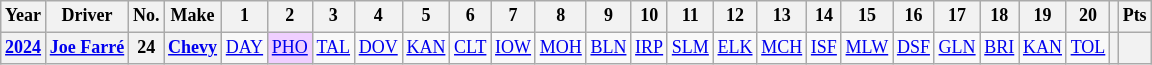<table class="wikitable" style="text-align:center; font-size:75%">
<tr>
<th>Year</th>
<th>Driver</th>
<th>No.</th>
<th>Make</th>
<th>1</th>
<th>2</th>
<th>3</th>
<th>4</th>
<th>5</th>
<th>6</th>
<th>7</th>
<th>8</th>
<th>9</th>
<th>10</th>
<th>11</th>
<th>12</th>
<th>13</th>
<th>14</th>
<th>15</th>
<th>16</th>
<th>17</th>
<th>18</th>
<th>19</th>
<th>20</th>
<th></th>
<th>Pts</th>
</tr>
<tr>
<th><a href='#'>2024</a></th>
<th><a href='#'>Joe Farré</a></th>
<th>24</th>
<th><a href='#'>Chevy</a></th>
<td><a href='#'>DAY</a></td>
<td style="background:#EFCFFF;"><a href='#'>PHO</a><br></td>
<td><a href='#'>TAL</a></td>
<td><a href='#'>DOV</a></td>
<td><a href='#'>KAN</a></td>
<td><a href='#'>CLT</a></td>
<td><a href='#'>IOW</a></td>
<td><a href='#'>MOH</a></td>
<td><a href='#'>BLN</a></td>
<td><a href='#'>IRP</a></td>
<td><a href='#'>SLM</a></td>
<td><a href='#'>ELK</a></td>
<td><a href='#'>MCH</a></td>
<td><a href='#'>ISF</a></td>
<td><a href='#'>MLW</a></td>
<td><a href='#'>DSF</a></td>
<td><a href='#'>GLN</a></td>
<td><a href='#'>BRI</a></td>
<td><a href='#'>KAN</a></td>
<td><a href='#'>TOL</a></td>
<th></th>
<th></th>
</tr>
</table>
